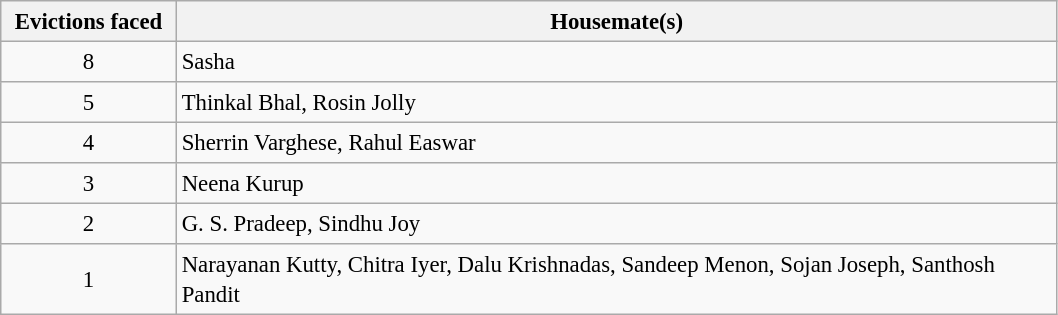<table class="wikitable" style="text-align:center; font-size:95%; line-height:20px;">
<tr>
<th style="width:110px;">Evictions faced</th>
<th style="width:580px;">Housemate(s)</th>
</tr>
<tr>
<td>8</td>
<td style="text-align:left;">Sasha</td>
</tr>
<tr>
<td>5</td>
<td style="text-align:left;">Thinkal Bhal, Rosin Jolly</td>
</tr>
<tr>
<td>4</td>
<td style="text-align:left;">Sherrin Varghese, Rahul Easwar</td>
</tr>
<tr>
<td>3</td>
<td style="text-align:left;">Neena Kurup</td>
</tr>
<tr>
<td>2</td>
<td style="text-align:left;">G. S. Pradeep, Sindhu Joy</td>
</tr>
<tr>
<td>1</td>
<td style="text-align:left;">Narayanan Kutty, Chitra Iyer, Dalu Krishnadas, Sandeep Menon, Sojan Joseph, Santhosh Pandit</td>
</tr>
</table>
